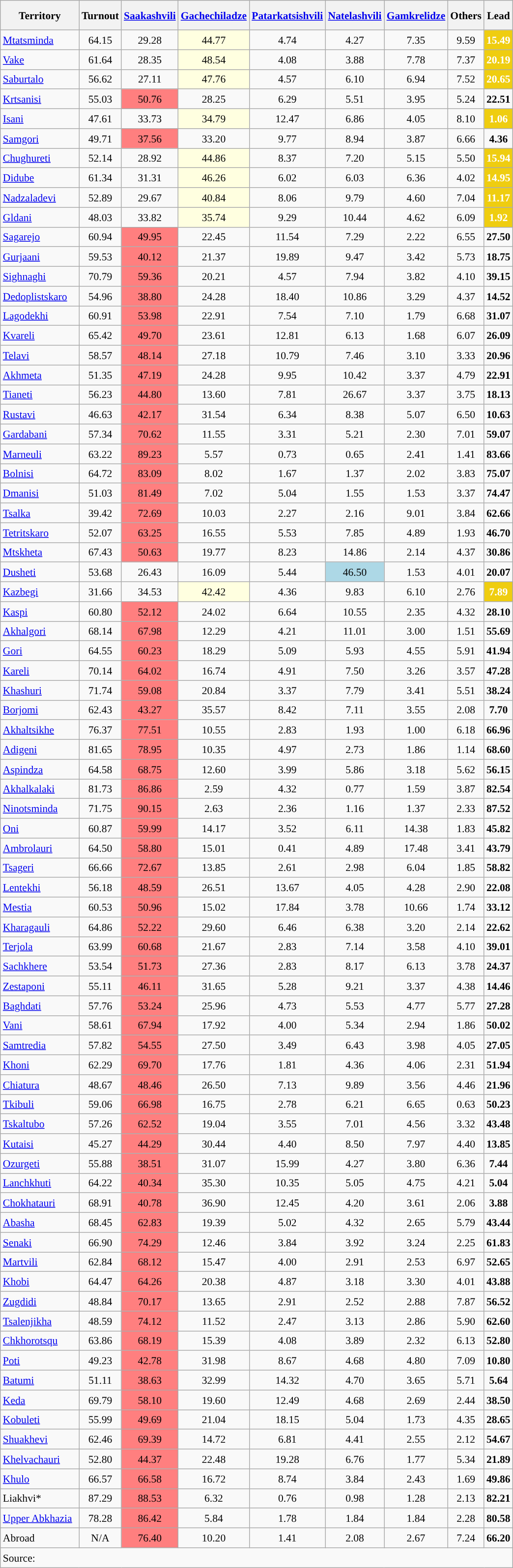<table class="wikitable sortable" style="text-align:center;font-size:90%;line-height:20px">
<tr style="height:40px;">
<th style="width:100px;">Territory</th>
<th style="width:40px;">Turnout</th>
<th style="width:40px;"><a href='#'>Saakashvili</a></th>
<th style="width:40px;"><a href='#'>Gachechiladze</a></th>
<th style="width:40px;"><a href='#'>Patarkatsishvili</a></th>
<th style="width:40px;"><a href='#'>Natelashvili</a></th>
<th style="width:40px;"><a href='#'>Gamkrelidze</a></th>
<th style="width:40px;">Others</th>
<th style="width:30px;">Lead</th>
</tr>
<tr>
<td align="left"><a href='#'>Mtatsminda</a></td>
<td>64.15</td>
<td>29.28</td>
<td style="background:#FFFFE0;">44.77</td>
<td>4.74</td>
<td>4.27</td>
<td>7.35</td>
<td>9.59</td>
<td style="background:#EFCD10; color:white;"><strong>15.49</strong></td>
</tr>
<tr>
<td align="left"><a href='#'>Vake</a></td>
<td>61.64</td>
<td>28.35</td>
<td style="background:#FFFFE0;">48.54</td>
<td>4.08</td>
<td>3.88</td>
<td>7.78</td>
<td>7.37</td>
<td style="background:#EFCD10; color:white;"><strong>20.19</strong></td>
</tr>
<tr>
<td align="left"><a href='#'>Saburtalo</a></td>
<td>56.62</td>
<td>27.11</td>
<td style="background:#FFFFE0;">47.76</td>
<td>4.57</td>
<td>6.10</td>
<td>6.94</td>
<td>7.52</td>
<td style="background:#EFCD10; color:white;"><strong>20.65</strong></td>
</tr>
<tr>
<td align="left"><a href='#'>Krtsanisi</a></td>
<td>55.03</td>
<td style="background:#FF7F7F;">50.76</td>
<td>28.25</td>
<td>6.29</td>
<td>5.51</td>
<td>3.95</td>
<td>5.24</td>
<td style="background:"><strong>22.51</strong></td>
</tr>
<tr>
<td align="left"><a href='#'>Isani</a></td>
<td>47.61</td>
<td>33.73</td>
<td style="background:#FFFFE0;">34.79</td>
<td>12.47</td>
<td>6.86</td>
<td>4.05</td>
<td>8.10</td>
<td style="background:#EFCD10; color:white;"><strong>1.06</strong></td>
</tr>
<tr>
<td align="left"><a href='#'>Samgori</a></td>
<td>49.71</td>
<td style="background:#FF7F7F;">37.56</td>
<td>33.20</td>
<td>9.77</td>
<td>8.94</td>
<td>3.87</td>
<td>6.66</td>
<td style="background:"><strong>4.36</strong></td>
</tr>
<tr>
<td align="left"><a href='#'>Chughureti</a></td>
<td>52.14</td>
<td>28.92</td>
<td style="background:#FFFFE0;">44.86</td>
<td>8.37</td>
<td>7.20</td>
<td>5.15</td>
<td>5.50</td>
<td style="background:#EFCD10; color:white;"><strong>15.94</strong></td>
</tr>
<tr>
<td align="left"><a href='#'>Didube</a></td>
<td>61.34</td>
<td>31.31</td>
<td style="background:#FFFFE0;">46.26</td>
<td>6.02</td>
<td>6.03</td>
<td>6.36</td>
<td>4.02</td>
<td style="background:#EFCD10; color:white;"><strong>14.95</strong></td>
</tr>
<tr>
<td align="left"><a href='#'>Nadzaladevi</a></td>
<td>52.89</td>
<td>29.67</td>
<td style="background:#FFFFE0;">40.84</td>
<td>8.06</td>
<td>9.79</td>
<td>4.60</td>
<td>7.04</td>
<td style="background:#EFCD10; color:white;"><strong>11.17</strong></td>
</tr>
<tr>
<td align="left"><a href='#'>Gldani</a></td>
<td>48.03</td>
<td>33.82</td>
<td style="background:#FFFFE0;">35.74</td>
<td>9.29</td>
<td>10.44</td>
<td>4.62</td>
<td>6.09</td>
<td style="background:#EFCD10; color:white;"><strong>1.92</strong></td>
</tr>
<tr>
<td align="left"><a href='#'>Sagarejo</a></td>
<td>60.94</td>
<td style="background:#FF7F7F;">49.95</td>
<td>22.45</td>
<td>11.54</td>
<td>7.29</td>
<td>2.22</td>
<td>6.55</td>
<td style="background:"><strong>27.50</strong></td>
</tr>
<tr>
<td align="left"><a href='#'>Gurjaani</a></td>
<td>59.53</td>
<td style="background:#FF7F7F;">40.12</td>
<td>21.37</td>
<td>19.89</td>
<td>9.47</td>
<td>3.42</td>
<td>5.73</td>
<td style="background:"><strong>18.75</strong></td>
</tr>
<tr>
<td align="left"><a href='#'>Sighnaghi</a></td>
<td>70.79</td>
<td style="background:#FF7F7F;">59.36</td>
<td>20.21</td>
<td>4.57</td>
<td>7.94</td>
<td>3.82</td>
<td>4.10</td>
<td style="background:"><strong>39.15</strong></td>
</tr>
<tr>
<td align="left"><a href='#'>Dedoplistskaro</a></td>
<td>54.96</td>
<td style="background:#FF7F7F;">38.80</td>
<td>24.28</td>
<td>18.40</td>
<td>10.86</td>
<td>3.29</td>
<td>4.37</td>
<td style="background:"><strong>14.52</strong></td>
</tr>
<tr>
<td align="left"><a href='#'>Lagodekhi</a></td>
<td>60.91</td>
<td style="background:#FF7F7F;">53.98</td>
<td>22.91</td>
<td>7.54</td>
<td>7.10</td>
<td>1.79</td>
<td>6.68</td>
<td style="background:"><strong>31.07</strong></td>
</tr>
<tr>
<td align="left"><a href='#'>Kvareli</a></td>
<td>65.42</td>
<td style="background:#FF7F7F;">49.70</td>
<td>23.61</td>
<td>12.81</td>
<td>6.13</td>
<td>1.68</td>
<td>6.07</td>
<td style="background:"><strong>26.09</strong></td>
</tr>
<tr>
<td align="left"><a href='#'>Telavi</a></td>
<td>58.57</td>
<td style="background:#FF7F7F;">48.14</td>
<td>27.18</td>
<td>10.79</td>
<td>7.46</td>
<td>3.10</td>
<td>3.33</td>
<td style="background:"><strong>20.96</strong></td>
</tr>
<tr>
<td align="left"><a href='#'>Akhmeta</a></td>
<td>51.35</td>
<td style="background:#FF7F7F;">47.19</td>
<td>24.28</td>
<td>9.95</td>
<td>10.42</td>
<td>3.37</td>
<td>4.79</td>
<td style="background:"><strong>22.91</strong></td>
</tr>
<tr>
<td align="left"><a href='#'>Tianeti</a></td>
<td>56.23</td>
<td style="background:#FF7F7F;">44.80</td>
<td>13.60</td>
<td>7.81</td>
<td>26.67</td>
<td>3.37</td>
<td>3.75</td>
<td style="background:"><strong>18.13</strong></td>
</tr>
<tr>
<td align="left"><a href='#'>Rustavi</a></td>
<td>46.63</td>
<td style="background:#FF7F7F;">42.17</td>
<td>31.54</td>
<td>6.34</td>
<td>8.38</td>
<td>5.07</td>
<td>6.50</td>
<td style="background:"><strong>10.63</strong></td>
</tr>
<tr>
<td align="left"><a href='#'>Gardabani</a></td>
<td>57.34</td>
<td style="background:#FF7F7F;">70.62</td>
<td>11.55</td>
<td>3.31</td>
<td>5.21</td>
<td>2.30</td>
<td>7.01</td>
<td style="background:"><strong>59.07</strong></td>
</tr>
<tr>
<td align="left"><a href='#'>Marneuli</a></td>
<td>63.22</td>
<td style="background:#FF7F7F;">89.23</td>
<td>5.57</td>
<td>0.73</td>
<td>0.65</td>
<td>2.41</td>
<td>1.41</td>
<td style="background:"><strong>83.66</strong></td>
</tr>
<tr>
<td align="left"><a href='#'>Bolnisi</a></td>
<td>64.72</td>
<td style="background:#FF7F7F;">83.09</td>
<td>8.02</td>
<td>1.67</td>
<td>1.37</td>
<td>2.02</td>
<td>3.83</td>
<td style="background:"><strong>75.07</strong></td>
</tr>
<tr>
<td align="left"><a href='#'>Dmanisi</a></td>
<td>51.03</td>
<td style="background:#FF7F7F;">81.49</td>
<td>7.02</td>
<td>5.04</td>
<td>1.55</td>
<td>1.53</td>
<td>3.37</td>
<td style="background:"><strong>74.47</strong></td>
</tr>
<tr>
<td align="left"><a href='#'>Tsalka</a></td>
<td>39.42</td>
<td style="background:#FF7F7F;">72.69</td>
<td>10.03</td>
<td>2.27</td>
<td>2.16</td>
<td>9.01</td>
<td>3.84</td>
<td style="background:"><strong>62.66</strong></td>
</tr>
<tr>
<td align="left"><a href='#'>Tetritskaro</a></td>
<td>52.07</td>
<td style="background:#FF7F7F;">63.25</td>
<td>16.55</td>
<td>5.53</td>
<td>7.85</td>
<td>4.89</td>
<td>1.93</td>
<td style="background:"><strong>46.70</strong></td>
</tr>
<tr>
<td align="left"><a href='#'>Mtskheta</a></td>
<td>67.43</td>
<td style="background:#FF7F7F;">50.63</td>
<td>19.77</td>
<td>8.23</td>
<td>14.86</td>
<td>2.14</td>
<td>4.37</td>
<td style="background:"><strong>30.86</strong></td>
</tr>
<tr>
<td align="left"><a href='#'>Dusheti</a></td>
<td>53.68</td>
<td>26.43</td>
<td>16.09</td>
<td>5.44</td>
<td style="background:#ADD8E6;">46.50</td>
<td>1.53</td>
<td>4.01</td>
<td style="background:"><strong>20.07</strong></td>
</tr>
<tr>
<td align="left"><a href='#'>Kazbegi</a></td>
<td>31.66</td>
<td>34.53</td>
<td style="background:#FFFFE0;">42.42</td>
<td>4.36</td>
<td>9.83</td>
<td>6.10</td>
<td>2.76</td>
<td style="background:#EFCD10; color:white;"><strong>7.89</strong></td>
</tr>
<tr>
<td align="left"><a href='#'>Kaspi</a></td>
<td>60.80</td>
<td style="background:#FF7F7F;">52.12</td>
<td>24.02</td>
<td>6.64</td>
<td>10.55</td>
<td>2.35</td>
<td>4.32</td>
<td style="background:"><strong>28.10</strong></td>
</tr>
<tr>
<td align="left"><a href='#'>Akhalgori</a></td>
<td>68.14</td>
<td style="background:#FF7F7F;">67.98</td>
<td>12.29</td>
<td>4.21</td>
<td>11.01</td>
<td>3.00</td>
<td>1.51</td>
<td style="background:"><strong>55.69</strong></td>
</tr>
<tr>
<td align="left"><a href='#'>Gori</a></td>
<td>64.55</td>
<td style="background:#FF7F7F;">60.23</td>
<td>18.29</td>
<td>5.09</td>
<td>5.93</td>
<td>4.55</td>
<td>5.91</td>
<td style="background:"><strong>41.94</strong></td>
</tr>
<tr>
<td align="left"><a href='#'>Kareli</a></td>
<td>70.14</td>
<td style="background:#FF7F7F;">64.02</td>
<td>16.74</td>
<td>4.91</td>
<td>7.50</td>
<td>3.26</td>
<td>3.57</td>
<td style="background:"><strong>47.28</strong></td>
</tr>
<tr>
<td align="left"><a href='#'>Khashuri</a></td>
<td>71.74</td>
<td style="background:#FF7F7F;">59.08</td>
<td>20.84</td>
<td>3.37</td>
<td>7.79</td>
<td>3.41</td>
<td>5.51</td>
<td style="background:"><strong>38.24</strong></td>
</tr>
<tr>
<td align="left"><a href='#'>Borjomi</a></td>
<td>62.43</td>
<td style="background:#FF7F7F;">43.27</td>
<td>35.57</td>
<td>8.42</td>
<td>7.11</td>
<td>3.55</td>
<td>2.08</td>
<td style="background:"><strong>7.70</strong></td>
</tr>
<tr>
<td align="left"><a href='#'>Akhaltsikhe</a></td>
<td>76.37</td>
<td style="background:#FF7F7F;">77.51</td>
<td>10.55</td>
<td>2.83</td>
<td>1.93</td>
<td>1.00</td>
<td>6.18</td>
<td style="background:"><strong>66.96</strong></td>
</tr>
<tr>
<td align="left"><a href='#'>Adigeni</a></td>
<td>81.65</td>
<td style="background:#FF7F7F;">78.95</td>
<td>10.35</td>
<td>4.97</td>
<td>2.73</td>
<td>1.86</td>
<td>1.14</td>
<td style="background:"><strong>68.60</strong></td>
</tr>
<tr>
<td align="left"><a href='#'>Aspindza</a></td>
<td>64.58</td>
<td style="background:#FF7F7F;">68.75</td>
<td>12.60</td>
<td>3.99</td>
<td>5.86</td>
<td>3.18</td>
<td>5.62</td>
<td style="background:"><strong>56.15</strong></td>
</tr>
<tr>
<td align="left"><a href='#'>Akhalkalaki</a></td>
<td>81.73</td>
<td style="background:#FF7F7F;">86.86</td>
<td>2.59</td>
<td>4.32</td>
<td>0.77</td>
<td>1.59</td>
<td>3.87</td>
<td style="background:"><strong>82.54</strong></td>
</tr>
<tr>
<td align="left"><a href='#'>Ninotsminda</a></td>
<td>71.75</td>
<td style="background:#FF7F7F;">90.15</td>
<td>2.63</td>
<td>2.36</td>
<td>1.16</td>
<td>1.37</td>
<td>2.33</td>
<td style="background:"><strong>87.52</strong></td>
</tr>
<tr>
<td align="left"><a href='#'>Oni</a></td>
<td>60.87</td>
<td style="background:#FF7F7F;">59.99</td>
<td>14.17</td>
<td>3.52</td>
<td>6.11</td>
<td>14.38</td>
<td>1.83</td>
<td style="background:"><strong>45.82</strong></td>
</tr>
<tr>
<td align="left"><a href='#'>Ambrolauri</a></td>
<td>64.50</td>
<td style="background:#FF7F7F;">58.80</td>
<td>15.01</td>
<td>0.41</td>
<td>4.89</td>
<td>17.48</td>
<td>3.41</td>
<td style="background:"><strong>43.79</strong></td>
</tr>
<tr>
<td align="left"><a href='#'>Tsageri</a></td>
<td>66.66</td>
<td style="background:#FF7F7F;">72.67</td>
<td>13.85</td>
<td>2.61</td>
<td>2.98</td>
<td>6.04</td>
<td>1.85</td>
<td style="background:"><strong>58.82</strong></td>
</tr>
<tr>
<td align="left"><a href='#'>Lentekhi</a></td>
<td>56.18</td>
<td style="background:#FF7F7F;">48.59</td>
<td>26.51</td>
<td>13.67</td>
<td>4.05</td>
<td>4.28</td>
<td>2.90</td>
<td style="background:"><strong>22.08</strong></td>
</tr>
<tr>
<td align="left"><a href='#'>Mestia</a></td>
<td>60.53</td>
<td style="background:#FF7F7F;">50.96</td>
<td>15.02</td>
<td>17.84</td>
<td>3.78</td>
<td>10.66</td>
<td>1.74</td>
<td style="background:"><strong>33.12</strong></td>
</tr>
<tr>
<td align="left"><a href='#'>Kharagauli</a></td>
<td>64.86</td>
<td style="background:#FF7F7F;">52.22</td>
<td>29.60</td>
<td>6.46</td>
<td>6.38</td>
<td>3.20</td>
<td>2.14</td>
<td style="background:"><strong>22.62</strong></td>
</tr>
<tr>
<td align="left"><a href='#'>Terjola</a></td>
<td>63.99</td>
<td style="background:#FF7F7F;">60.68</td>
<td>21.67</td>
<td>2.83</td>
<td>7.14</td>
<td>3.58</td>
<td>4.10</td>
<td style="background:"><strong>39.01</strong></td>
</tr>
<tr>
<td align="left"><a href='#'>Sachkhere</a></td>
<td>53.54</td>
<td style="background:#FF7F7F;">51.73</td>
<td>27.36</td>
<td>2.83</td>
<td>8.17</td>
<td>6.13</td>
<td>3.78</td>
<td style="background:"><strong>24.37</strong></td>
</tr>
<tr>
<td align="left"><a href='#'>Zestaponi</a></td>
<td>55.11</td>
<td style="background:#FF7F7F;">46.11</td>
<td>31.65</td>
<td>5.28</td>
<td>9.21</td>
<td>3.37</td>
<td>4.38</td>
<td style="background:"><strong>14.46</strong></td>
</tr>
<tr>
<td align="left"><a href='#'>Baghdati</a></td>
<td>57.76</td>
<td style="background:#FF7F7F;">53.24</td>
<td>25.96</td>
<td>4.73</td>
<td>5.53</td>
<td>4.77</td>
<td>5.77</td>
<td style="background:"><strong>27.28</strong></td>
</tr>
<tr>
<td align="left"><a href='#'>Vani</a></td>
<td>58.61</td>
<td style="background:#FF7F7F;">67.94</td>
<td>17.92</td>
<td>4.00</td>
<td>5.34</td>
<td>2.94</td>
<td>1.86</td>
<td style="background:"><strong>50.02</strong></td>
</tr>
<tr>
<td align="left"><a href='#'>Samtredia</a></td>
<td>57.82</td>
<td style="background:#FF7F7F;">54.55</td>
<td>27.50</td>
<td>3.49</td>
<td>6.43</td>
<td>3.98</td>
<td>4.05</td>
<td style="background:"><strong>27.05</strong></td>
</tr>
<tr>
<td align="left"><a href='#'>Khoni</a></td>
<td>62.29</td>
<td style="background:#FF7F7F;">69.70</td>
<td>17.76</td>
<td>1.81</td>
<td>4.36</td>
<td>4.06</td>
<td>2.31</td>
<td style="background:"><strong>51.94</strong></td>
</tr>
<tr>
<td align="left"><a href='#'>Chiatura</a></td>
<td>48.67</td>
<td style="background:#FF7F7F;">48.46</td>
<td>26.50</td>
<td>7.13</td>
<td>9.89</td>
<td>3.56</td>
<td>4.46</td>
<td style="background:"><strong>21.96</strong></td>
</tr>
<tr>
<td align="left"><a href='#'>Tkibuli</a></td>
<td>59.06</td>
<td style="background:#FF7F7F;">66.98</td>
<td>16.75</td>
<td>2.78</td>
<td>6.21</td>
<td>6.65</td>
<td>0.63</td>
<td style="background:"><strong>50.23</strong></td>
</tr>
<tr>
<td align="left"><a href='#'>Tskaltubo</a></td>
<td>57.26</td>
<td style="background:#FF7F7F;">62.52</td>
<td>19.04</td>
<td>3.55</td>
<td>7.01</td>
<td>4.56</td>
<td>3.32</td>
<td style="background:"><strong>43.48</strong></td>
</tr>
<tr>
<td align="left"><a href='#'>Kutaisi</a></td>
<td>45.27</td>
<td style="background:#FF7F7F;">44.29</td>
<td>30.44</td>
<td>4.40</td>
<td>8.50</td>
<td>7.97</td>
<td>4.40</td>
<td style="background:"><strong>13.85</strong></td>
</tr>
<tr>
<td align="left"><a href='#'>Ozurgeti</a></td>
<td>55.88</td>
<td style="background:#FF7F7F;">38.51</td>
<td>31.07</td>
<td>15.99</td>
<td>4.27</td>
<td>3.80</td>
<td>6.36</td>
<td style="background:"><strong>7.44</strong></td>
</tr>
<tr>
<td align="left"><a href='#'>Lanchkhuti</a></td>
<td>64.22</td>
<td style="background:#FF7F7F;">40.34</td>
<td>35.30</td>
<td>10.35</td>
<td>5.05</td>
<td>4.75</td>
<td>4.21</td>
<td style="background:"><strong>5.04</strong></td>
</tr>
<tr>
<td align="left"><a href='#'>Chokhatauri</a></td>
<td>68.91</td>
<td style="background:#FF7F7F;">40.78</td>
<td>36.90</td>
<td>12.45</td>
<td>4.20</td>
<td>3.61</td>
<td>2.06</td>
<td style="background:"><strong>3.88</strong></td>
</tr>
<tr>
<td align="left"><a href='#'>Abasha</a></td>
<td>68.45</td>
<td style="background:#FF7F7F;">62.83</td>
<td>19.39</td>
<td>5.02</td>
<td>4.32</td>
<td>2.65</td>
<td>5.79</td>
<td style="background:"><strong>43.44</strong></td>
</tr>
<tr>
<td align="left"><a href='#'>Senaki</a></td>
<td>66.90</td>
<td style="background:#FF7F7F;">74.29</td>
<td>12.46</td>
<td>3.84</td>
<td>3.92</td>
<td>3.24</td>
<td>2.25</td>
<td style="background:"><strong>61.83</strong></td>
</tr>
<tr>
<td align="left"><a href='#'>Martvili</a></td>
<td>62.84</td>
<td style="background:#FF7F7F;">68.12</td>
<td>15.47</td>
<td>4.00</td>
<td>2.91</td>
<td>2.53</td>
<td>6.97</td>
<td style="background:"><strong>52.65</strong></td>
</tr>
<tr>
<td align="left"><a href='#'>Khobi</a></td>
<td>64.47</td>
<td style="background:#FF7F7F;">64.26</td>
<td>20.38</td>
<td>4.87</td>
<td>3.18</td>
<td>3.30</td>
<td>4.01</td>
<td style="background:"><strong>43.88</strong></td>
</tr>
<tr>
<td align="left"><a href='#'>Zugdidi</a></td>
<td>48.84</td>
<td style="background:#FF7F7F;">70.17</td>
<td>13.65</td>
<td>2.91</td>
<td>2.52</td>
<td>2.88</td>
<td>7.87</td>
<td style="background:"><strong>56.52</strong></td>
</tr>
<tr>
<td align="left"><a href='#'>Tsalenjikha</a></td>
<td>48.59</td>
<td style="background:#FF7F7F;">74.12</td>
<td>11.52</td>
<td>2.47</td>
<td>3.13</td>
<td>2.86</td>
<td>5.90</td>
<td style="background:"><strong>62.60</strong></td>
</tr>
<tr>
<td align="left"><a href='#'>Chkhorotsqu</a></td>
<td>63.86</td>
<td style="background:#FF7F7F;">68.19</td>
<td>15.39</td>
<td>4.08</td>
<td>3.89</td>
<td>2.32</td>
<td>6.13</td>
<td style="background:"><strong>52.80</strong></td>
</tr>
<tr>
<td align="left"><a href='#'>Poti</a></td>
<td>49.23</td>
<td style="background:#FF7F7F;">42.78</td>
<td>31.98</td>
<td>8.67</td>
<td>4.68</td>
<td>4.80</td>
<td>7.09</td>
<td style="background:"><strong>10.80</strong></td>
</tr>
<tr>
<td align="left"><a href='#'>Batumi</a></td>
<td>51.11</td>
<td style="background:#FF7F7F;">38.63</td>
<td>32.99</td>
<td>14.32</td>
<td>4.70</td>
<td>3.65</td>
<td>5.71</td>
<td style="background:"><strong>5.64</strong></td>
</tr>
<tr>
<td align="left"><a href='#'>Keda</a></td>
<td>69.79</td>
<td style="background:#FF7F7F;">58.10</td>
<td>19.60</td>
<td>12.49</td>
<td>4.68</td>
<td>2.69</td>
<td>2.44</td>
<td style="background:"><strong>38.50</strong></td>
</tr>
<tr>
<td align="left"><a href='#'>Kobuleti</a></td>
<td>55.99</td>
<td style="background:#FF7F7F;">49.69</td>
<td>21.04</td>
<td>18.15</td>
<td>5.04</td>
<td>1.73</td>
<td>4.35</td>
<td style="background:"><strong>28.65</strong></td>
</tr>
<tr>
<td align="left"><a href='#'>Shuakhevi</a></td>
<td>62.46</td>
<td style="background:#FF7F7F;">69.39</td>
<td>14.72</td>
<td>6.81</td>
<td>4.41</td>
<td>2.55</td>
<td>2.12</td>
<td style="background:"><strong>54.67</strong></td>
</tr>
<tr>
<td align="left"><a href='#'>Khelvachauri</a></td>
<td>52.80</td>
<td style="background:#FF7F7F;">44.37</td>
<td>22.48</td>
<td>19.28</td>
<td>6.76</td>
<td>1.77</td>
<td>5.34</td>
<td style="background:"><strong>21.89</strong></td>
</tr>
<tr>
<td align="left"><a href='#'>Khulo</a></td>
<td>66.57</td>
<td style="background:#FF7F7F;">66.58</td>
<td>16.72</td>
<td>8.74</td>
<td>3.84</td>
<td>2.43</td>
<td>1.69</td>
<td style="background:"><strong>49.86</strong></td>
</tr>
<tr>
<td align="left">Liakhvi*</td>
<td>87.29</td>
<td style="background:#FF7F7F;">88.53</td>
<td>6.32</td>
<td>0.76</td>
<td>0.98</td>
<td>1.28</td>
<td>2.13</td>
<td style="background:"><strong>82.21</strong></td>
</tr>
<tr>
<td align="left"><a href='#'>Upper Abkhazia</a></td>
<td>78.28</td>
<td style="background:#FF7F7F;">86.42</td>
<td>5.84</td>
<td>1.78</td>
<td>1.84</td>
<td>1.84</td>
<td>2.28</td>
<td style="background:"><strong>80.58</strong></td>
</tr>
<tr>
<td align="left">Abroad</td>
<td>N/A</td>
<td style="background:#FF7F7F;">76.40</td>
<td>10.20</td>
<td>1.41</td>
<td>2.08</td>
<td>2.67</td>
<td>7.24</td>
<td style="background:"><strong>66.20</strong></td>
</tr>
<tr>
<td align=left colspan=10>Source:  </td>
</tr>
</table>
